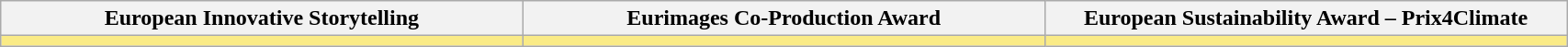<table class="wikitable" width="90%">
<tr>
<th width="30%">European Innovative Storytelling</th>
<th width="30%">Eurimages Co-Production Award</th>
<th width="30%">European Sustainability Award – Prix4Climate</th>
</tr>
<tr style="background:#FAEB86">
<td></td>
<td></td>
<td></td>
</tr>
</table>
